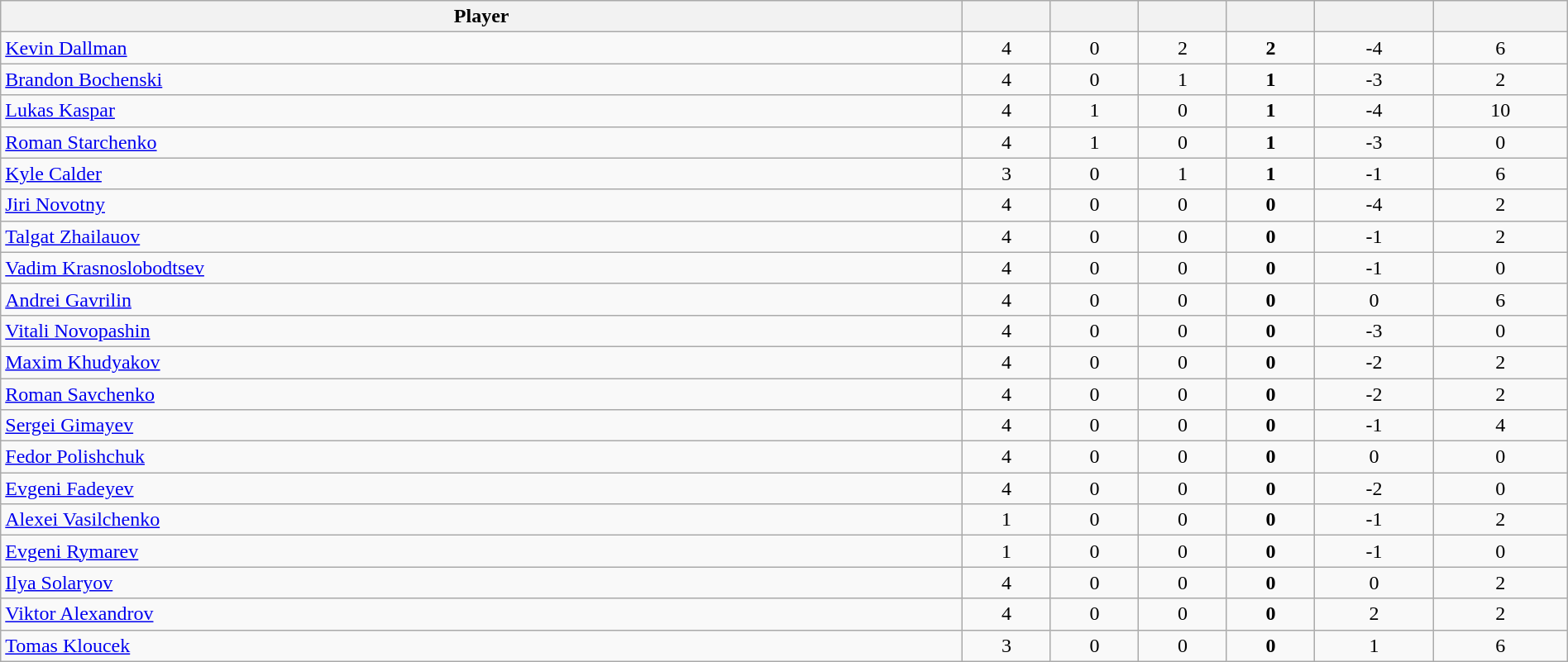<table class="wikitable sortable" style="width:100%; text-align:center;">
<tr align=center>
<th>Player</th>
<th></th>
<th></th>
<th></th>
<th></th>
<th data-sort-type="number"></th>
<th></th>
</tr>
<tr align=center>
<td align=left><a href='#'>Kevin Dallman</a></td>
<td>4</td>
<td>0</td>
<td>2</td>
<td><strong>2</strong></td>
<td>-4</td>
<td>6</td>
</tr>
<tr align=center>
<td align=left><a href='#'>Brandon Bochenski</a></td>
<td>4</td>
<td>0</td>
<td>1</td>
<td><strong>1</strong></td>
<td>-3</td>
<td>2</td>
</tr>
<tr align=center>
<td align=left><a href='#'>Lukas Kaspar</a></td>
<td>4</td>
<td>1</td>
<td>0</td>
<td><strong>1</strong></td>
<td>-4</td>
<td>10</td>
</tr>
<tr align=center>
<td align=left><a href='#'>Roman Starchenko</a></td>
<td>4</td>
<td>1</td>
<td>0</td>
<td><strong>1</strong></td>
<td>-3</td>
<td>0</td>
</tr>
<tr align=center>
<td align=left><a href='#'>Kyle Calder</a></td>
<td>3</td>
<td>0</td>
<td>1</td>
<td><strong>1</strong></td>
<td>-1</td>
<td>6</td>
</tr>
<tr align=center>
<td align=left><a href='#'>Jiri Novotny</a></td>
<td>4</td>
<td>0</td>
<td>0</td>
<td><strong>0</strong></td>
<td>-4</td>
<td>2</td>
</tr>
<tr align=center>
<td align=left><a href='#'>Talgat Zhailauov</a></td>
<td>4</td>
<td>0</td>
<td>0</td>
<td><strong>0</strong></td>
<td>-1</td>
<td>2</td>
</tr>
<tr align=center>
<td align=left><a href='#'>Vadim Krasnoslobodtsev</a></td>
<td>4</td>
<td>0</td>
<td>0</td>
<td><strong>0</strong></td>
<td>-1</td>
<td>0</td>
</tr>
<tr align=center>
<td align=left><a href='#'>Andrei Gavrilin</a></td>
<td>4</td>
<td>0</td>
<td>0</td>
<td><strong>0</strong></td>
<td>0</td>
<td>6</td>
</tr>
<tr align=center>
<td align=left><a href='#'>Vitali Novopashin</a></td>
<td>4</td>
<td>0</td>
<td>0</td>
<td><strong>0</strong></td>
<td>-3</td>
<td>0</td>
</tr>
<tr align=center>
<td align=left><a href='#'>Maxim Khudyakov</a></td>
<td>4</td>
<td>0</td>
<td>0</td>
<td><strong>0</strong></td>
<td>-2</td>
<td>2</td>
</tr>
<tr align=center>
<td align=left><a href='#'>Roman Savchenko</a></td>
<td>4</td>
<td>0</td>
<td>0</td>
<td><strong>0</strong></td>
<td>-2</td>
<td>2</td>
</tr>
<tr align=center>
<td align=left><a href='#'>Sergei Gimayev</a></td>
<td>4</td>
<td>0</td>
<td>0</td>
<td><strong>0</strong></td>
<td>-1</td>
<td>4</td>
</tr>
<tr align=center>
<td align=left><a href='#'>Fedor Polishchuk</a></td>
<td>4</td>
<td>0</td>
<td>0</td>
<td><strong>0</strong></td>
<td>0</td>
<td>0</td>
</tr>
<tr align=center>
<td align=left><a href='#'>Evgeni Fadeyev</a></td>
<td>4</td>
<td>0</td>
<td>0</td>
<td><strong>0</strong></td>
<td>-2</td>
<td>0</td>
</tr>
<tr align=center>
<td align=left><a href='#'>Alexei Vasilchenko</a></td>
<td>1</td>
<td>0</td>
<td>0</td>
<td><strong>0</strong></td>
<td>-1</td>
<td>2</td>
</tr>
<tr align=center>
<td align=left><a href='#'>Evgeni Rymarev</a></td>
<td>1</td>
<td>0</td>
<td>0</td>
<td><strong>0</strong></td>
<td>-1</td>
<td>0</td>
</tr>
<tr align=center>
<td align=left><a href='#'>Ilya Solaryov</a></td>
<td>4</td>
<td>0</td>
<td>0</td>
<td><strong>0</strong></td>
<td>0</td>
<td>2</td>
</tr>
<tr align=center>
<td align=left><a href='#'>Viktor Alexandrov</a></td>
<td>4</td>
<td>0</td>
<td>0</td>
<td><strong>0</strong></td>
<td>2</td>
<td>2</td>
</tr>
<tr align=center>
<td align=left><a href='#'>Tomas Kloucek</a></td>
<td>3</td>
<td>0</td>
<td>0</td>
<td><strong>0</strong></td>
<td>1</td>
<td>6</td>
</tr>
</table>
